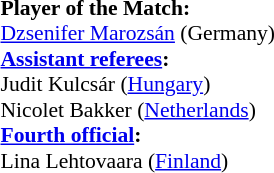<table width=100% style="font-size:90%">
<tr>
<td><br><strong>Player of the Match:</strong>
<br><a href='#'>Dzsenifer Marozsán</a> (Germany)<br><strong><a href='#'>Assistant referees</a>:</strong>
<br>Judit Kulcsár (<a href='#'>Hungary</a>)
<br>Nicolet Bakker (<a href='#'>Netherlands</a>)
<br><strong><a href='#'>Fourth official</a>:</strong>
<br>Lina Lehtovaara (<a href='#'>Finland</a>)</td>
</tr>
</table>
